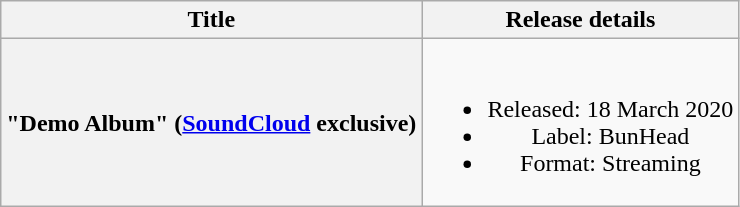<table class="wikitable plainrowheaders" style="text-align:center;">
<tr>
<th>Title</th>
<th>Release details</th>
</tr>
<tr>
<th scope="row">"Demo Album" (<a href='#'>SoundCloud</a> exclusive)</th>
<td><br><ul><li>Released: 18 March 2020</li><li>Label: BunHead</li><li>Format: Streaming</li></ul></td>
</tr>
</table>
